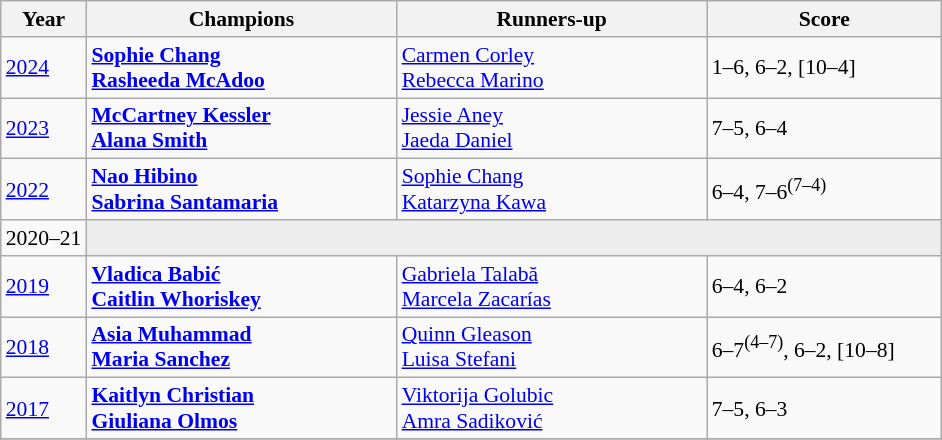<table class="wikitable" style="font-size:90%">
<tr>
<th>Year</th>
<th width="200">Champions</th>
<th width="200">Runners-up</th>
<th width="150">Score</th>
</tr>
<tr>
<td><a href='#'>2024</a></td>
<td> <strong><a href='#'>Sophie Chang</a></strong> <br>  <strong><a href='#'>Rasheeda McAdoo</a></strong></td>
<td> <a href='#'>Carmen Corley</a> <br>  <a href='#'>Rebecca Marino</a></td>
<td>1–6, 6–2, [10–4]</td>
</tr>
<tr>
<td><a href='#'>2023</a></td>
<td> <strong><a href='#'>McCartney Kessler</a></strong> <br>  <strong><a href='#'>Alana Smith</a></strong></td>
<td> <a href='#'>Jessie Aney</a> <br>  <a href='#'>Jaeda Daniel</a></td>
<td>7–5, 6–4</td>
</tr>
<tr>
<td><a href='#'>2022</a></td>
<td> <strong><a href='#'>Nao Hibino</a></strong> <br>  <strong><a href='#'>Sabrina Santamaria</a></strong></td>
<td> <a href='#'>Sophie Chang</a> <br>  <a href='#'>Katarzyna Kawa</a></td>
<td>6–4, 7–6<sup>(7–4)</sup></td>
</tr>
<tr>
<td>2020–21</td>
<td colspan=3 bgcolor="#ededed"></td>
</tr>
<tr>
<td><a href='#'>2019</a></td>
<td> <strong><a href='#'>Vladica Babić</a></strong> <br>  <strong><a href='#'>Caitlin Whoriskey</a></strong></td>
<td> <a href='#'>Gabriela Talabă</a> <br>  <a href='#'>Marcela Zacarías</a></td>
<td>6–4, 6–2</td>
</tr>
<tr>
<td><a href='#'>2018</a></td>
<td> <strong><a href='#'>Asia Muhammad</a></strong> <br>  <strong><a href='#'>Maria Sanchez</a></strong></td>
<td> <a href='#'>Quinn Gleason</a> <br>  <a href='#'>Luisa Stefani</a></td>
<td>6–7<sup>(4–7)</sup>, 6–2, [10–8]</td>
</tr>
<tr>
<td><a href='#'>2017</a></td>
<td> <strong><a href='#'>Kaitlyn Christian</a></strong> <br>  <strong><a href='#'>Giuliana Olmos</a></strong></td>
<td> <a href='#'>Viktorija Golubic</a> <br>  <a href='#'>Amra Sadiković</a></td>
<td>7–5, 6–3</td>
</tr>
<tr>
</tr>
</table>
